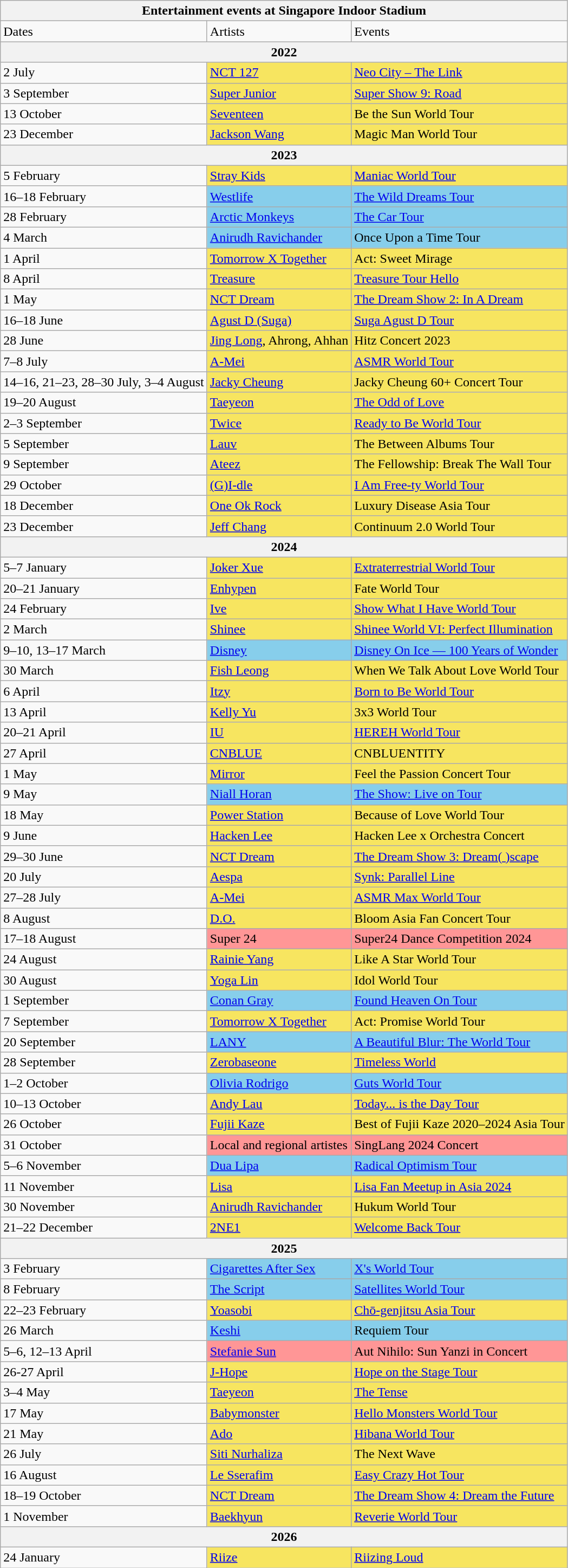<table class="wikitable collapsible collapsed">
<tr>
<th colspan=3>Entertainment events at Singapore Indoor Stadium</th>
</tr>
<tr>
<td>Dates</td>
<td>Artists</td>
<td>Events</td>
</tr>
<tr>
<th colspan=3>2022</th>
</tr>
<tr>
<td>2 July</td>
<td style="background:#f7e560;"><a href='#'>NCT 127</a></td>
<td style="background:#f7e560;"><a href='#'>Neo City – The Link</a></td>
</tr>
<tr>
<td>3 September</td>
<td style="background:#f7e560;"><a href='#'>Super Junior</a></td>
<td style="background:#f7e560;"><a href='#'>Super Show 9: Road</a></td>
</tr>
<tr>
<td>13 October</td>
<td style="background:#f7e560;"><a href='#'>Seventeen</a></td>
<td style="background:#f7e560;">Be the Sun World Tour</td>
</tr>
<tr>
<td>23 December</td>
<td style="background:#f7e560;"><a href='#'>Jackson Wang</a></td>
<td style="background:#f7e560;">Magic Man World Tour</td>
</tr>
<tr>
<th colspan=3>2023</th>
</tr>
<tr>
<td>5 February</td>
<td style="background:#f7e560;"><a href='#'>Stray Kids</a></td>
<td style="background:#f7e560;"><a href='#'>Maniac World Tour</a></td>
</tr>
<tr>
<td>16–18 February</td>
<td style="background:skyblue;"><a href='#'>Westlife</a></td>
<td style="background:skyblue;"><a href='#'>The Wild Dreams Tour</a></td>
</tr>
<tr>
<td>28 February</td>
<td style="background:skyblue;"><a href='#'>Arctic Monkeys</a></td>
<td style="background:skyblue;"><a href='#'>The Car Tour</a></td>
</tr>
<tr>
<td>4 March</td>
<td style="background: skyblue;"><a href='#'>Anirudh Ravichander</a></td>
<td style="background: skyblue;">Once Upon a Time Tour</td>
</tr>
<tr>
<td>1 April</td>
<td style="background:#f7e560;"><a href='#'>Tomorrow X Together</a></td>
<td style="background:#f7e560;">Act: Sweet Mirage</td>
</tr>
<tr>
<td>8 April</td>
<td style="background:#f7e560;"><a href='#'>Treasure</a></td>
<td style="background:#f7e560;"><a href='#'>Treasure Tour Hello</a></td>
</tr>
<tr>
<td>1 May</td>
<td style="background:#f7e560;"><a href='#'>NCT Dream</a></td>
<td style="background:#f7e560;"><a href='#'>The Dream Show 2: In A Dream</a></td>
</tr>
<tr>
<td>16–18 June</td>
<td style="background:#f7e560;"><a href='#'>Agust D (Suga)</a></td>
<td style="background:#f7e560;"><a href='#'>Suga Agust D Tour</a></td>
</tr>
<tr>
<td>28 June</td>
<td style="background:#f7e560;"><a href='#'>Jing Long</a>, Ahrong, Ahhan</td>
<td style="background:#f7e560;">Hitz Concert 2023</td>
</tr>
<tr>
<td>7–8 July</td>
<td style="background:#f7e560;"><a href='#'>A-Mei</a></td>
<td style="background:#f7e560;"><a href='#'>ASMR World Tour</a></td>
</tr>
<tr>
<td>14–16, 21–23, 28–30 July, 3–4 August</td>
<td style="background:#f7e560;"><a href='#'>Jacky Cheung</a></td>
<td style="background:#f7e560;">Jacky Cheung 60+ Concert Tour</td>
</tr>
<tr>
<td>19–20 August</td>
<td style="background:#f7e560;"><a href='#'>Taeyeon</a></td>
<td style="background:#f7e560;"><a href='#'>The Odd of Love</a></td>
</tr>
<tr>
<td>2–3 September</td>
<td style="background:#f7e560;"><a href='#'>Twice</a></td>
<td style="background:#f7e560;"><a href='#'>Ready to Be World Tour</a></td>
</tr>
<tr>
<td>5 September</td>
<td style="background:#f7e560;"><a href='#'>Lauv</a></td>
<td style="background:#f7e560;">The Between Albums Tour</td>
</tr>
<tr>
<td>9 September</td>
<td style="background:#f7e560;"><a href='#'>Ateez</a></td>
<td style="background:#f7e560;">The Fellowship: Break The Wall Tour</td>
</tr>
<tr>
<td>29 October</td>
<td style="background:#f7e560;"><a href='#'>(G)I-dle</a></td>
<td style="background:#f7e560;"><a href='#'>I Am Free-ty World Tour</a></td>
</tr>
<tr>
<td>18 December</td>
<td style="background:#f7e560;"><a href='#'>One Ok Rock</a></td>
<td style="background:#f7e560;">Luxury Disease Asia Tour</td>
</tr>
<tr>
<td>23 December</td>
<td style="background:#f7e560;"><a href='#'>Jeff Chang</a></td>
<td style="background:#f7e560;">Continuum 2.0 World Tour</td>
</tr>
<tr>
<th colspan=3>2024</th>
</tr>
<tr>
<td>5–7 January</td>
<td style="background:#f7e560;"><a href='#'>Joker Xue</a></td>
<td style="background:#f7e560;"><a href='#'>Extraterrestrial World Tour</a></td>
</tr>
<tr>
<td>20–21 January</td>
<td style="background:#f7e560;"><a href='#'>Enhypen</a></td>
<td style="background:#f7e560;">Fate World Tour</td>
</tr>
<tr>
<td>24 February</td>
<td style="background:#f7e560;"><a href='#'>Ive</a></td>
<td style="background:#f7e560;"><a href='#'>Show What I Have World Tour</a></td>
</tr>
<tr>
<td>2 March</td>
<td style="background:#f7e560;"><a href='#'>Shinee</a></td>
<td style="background:#f7e560;"><a href='#'>Shinee World VI: Perfect Illumination</a></td>
</tr>
<tr>
<td>9–10, 13–17 March</td>
<td style="background:skyblue;"><a href='#'>Disney</a></td>
<td style="background:skyblue;"><a href='#'>Disney On Ice — 100 Years of Wonder</a></td>
</tr>
<tr>
<td>30 March</td>
<td style="background:#f7e560;"><a href='#'>Fish Leong</a></td>
<td style="background:#f7e560;">When We Talk About Love World Tour</td>
</tr>
<tr>
<td>6 April</td>
<td style="background:#f7e560;"><a href='#'>Itzy</a></td>
<td style="background:#f7e560;"><a href='#'>Born to Be World Tour</a></td>
</tr>
<tr>
<td>13 April</td>
<td style="background:#f7e560;"><a href='#'>Kelly Yu</a></td>
<td style="background:#f7e560;">3x3 World Tour</td>
</tr>
<tr>
<td>20–21 April</td>
<td style="background:#f7e560;"><a href='#'>IU</a></td>
<td style="background:#f7e560;"><a href='#'>HEREH World Tour</a></td>
</tr>
<tr>
<td>27 April</td>
<td style="background:#f7e560;"><a href='#'>CNBLUE</a></td>
<td style="background:#f7e560;">CNBLUENTITY</td>
</tr>
<tr>
<td>1 May</td>
<td style="background:#f7e560;"><a href='#'>Mirror</a></td>
<td style="background:#f7e560;">Feel the Passion Concert Tour</td>
</tr>
<tr>
<td>9 May</td>
<td style="background:skyblue;"><a href='#'>Niall Horan</a></td>
<td style="background:skyblue;"><a href='#'>The Show: Live on Tour</a></td>
</tr>
<tr>
<td>18 May</td>
<td style="background:#f7e560;"><a href='#'>Power Station</a></td>
<td style="background:#f7e560;">Because of Love World Tour</td>
</tr>
<tr>
<td>9 June</td>
<td style="background:#f7e560;"><a href='#'>Hacken Lee</a></td>
<td style="background:#f7e560;">Hacken Lee x Orchestra Concert</td>
</tr>
<tr>
<td>29–30 June</td>
<td style="background:#f7e560;"><a href='#'>NCT Dream</a></td>
<td style="background:#f7e560;"><a href='#'>The Dream Show 3: Dream(  )scape</a></td>
</tr>
<tr>
<td>20 July</td>
<td style="background:#f7e560;"><a href='#'>Aespa</a></td>
<td style="background:#f7e560;"><a href='#'>Synk: Parallel Line</a></td>
</tr>
<tr>
<td>27–28 July</td>
<td style="background:#f7e560;"><a href='#'>A-Mei</a></td>
<td style="background:#f7e560;"><a href='#'>ASMR Max World Tour</a></td>
</tr>
<tr>
<td>8 August</td>
<td style="background:#f7e560;"><a href='#'>D.O.</a></td>
<td style="background:#f7e560;">Bloom Asia Fan Concert Tour</td>
</tr>
<tr>
<td>17–18 August</td>
<td style="background:#ff9696;">Super 24</td>
<td style="background:#ff9696;">Super24 Dance Competition 2024</td>
</tr>
<tr>
<td>24 August</td>
<td style="background:#f7e560;"><a href='#'>Rainie Yang</a></td>
<td style="background:#f7e560;">Like A Star World Tour</td>
</tr>
<tr>
<td>30 August</td>
<td style="background:#f7e560;"><a href='#'>Yoga Lin</a></td>
<td style="background:#f7e560;">Idol World Tour</td>
</tr>
<tr>
<td>1 September</td>
<td style="background:skyblue;"><a href='#'>Conan Gray</a></td>
<td style="background:skyblue;"><a href='#'>Found Heaven On Tour</a></td>
</tr>
<tr>
<td>7 September</td>
<td style="background:#f7e560;"><a href='#'>Tomorrow X Together</a></td>
<td style="background:#f7e560;">Act: Promise World Tour</td>
</tr>
<tr>
<td>20 September</td>
<td style="background:skyblue;"><a href='#'>LANY</a></td>
<td style="background:skyblue;"><a href='#'>A Beautiful Blur: The World Tour</a></td>
</tr>
<tr>
<td>28 September</td>
<td style="background:#f7e560;"><a href='#'>Zerobaseone</a></td>
<td style="background:#f7e560;"><a href='#'>Timeless World</a></td>
</tr>
<tr>
<td>1–2 October</td>
<td style="background:skyblue;"><a href='#'>Olivia Rodrigo</a></td>
<td style="background:skyblue;"><a href='#'>Guts World Tour</a></td>
</tr>
<tr>
<td>10–13 October</td>
<td style="background:#f7e560;"><a href='#'>Andy Lau</a></td>
<td style="background:#f7e560;"><a href='#'>Today... is the Day Tour</a></td>
</tr>
<tr>
<td>26 October</td>
<td style="background:#f7e560;"><a href='#'>Fujii Kaze</a></td>
<td style="background:#f7e560;">Best of Fujii Kaze 2020–2024 Asia Tour</td>
</tr>
<tr>
<td>31 October</td>
<td style="background:#ff9696;">Local and regional artistes</td>
<td style="background:#ff9696;">SingLang 2024 Concert</td>
</tr>
<tr>
<td>5–6 November</td>
<td style="background:skyblue;"><a href='#'>Dua Lipa</a></td>
<td style="background:skyblue;"><a href='#'>Radical Optimism Tour</a></td>
</tr>
<tr>
<td>11 November</td>
<td style="background:#f7e560;"><a href='#'>Lisa</a></td>
<td style="background:#f7e560;"><a href='#'>Lisa Fan Meetup in Asia 2024</a></td>
</tr>
<tr>
<td>30 November</td>
<td style="background:#f7e560;"><a href='#'>Anirudh Ravichander</a></td>
<td style="background:#f7e560;">Hukum World Tour</td>
</tr>
<tr>
<td>21–22 December</td>
<td style="background:#f7e560;"><a href='#'>2NE1</a></td>
<td style="background:#f7e560;"><a href='#'>Welcome Back Tour</a></td>
</tr>
<tr>
<th colspan=3>2025</th>
</tr>
<tr>
<td>3 February</td>
<td style="background:skyblue;"><a href='#'>Cigarettes After Sex</a></td>
<td style="background:skyblue;"><a href='#'>X's World Tour</a></td>
</tr>
<tr>
<td>8 February</td>
<td style="background:skyblue;"><a href='#'>The Script</a></td>
<td style="background:skyblue;"><a href='#'>Satellites World Tour</a></td>
</tr>
<tr>
<td>22–23 February</td>
<td style="background:#f7e560;"><a href='#'>Yoasobi</a></td>
<td style="background:#f7e560;"><a href='#'>Chō-genjitsu Asia Tour</a></td>
</tr>
<tr>
<td>26 March</td>
<td style="background:skyblue;"><a href='#'>Keshi</a></td>
<td style="background:skyblue;">Requiem Tour</td>
</tr>
<tr>
<td>5–6, 12–13 April</td>
<td style="background:#ff9696;"><a href='#'>Stefanie Sun</a></td>
<td style="background:#ff9696;">Aut Nihilo: Sun Yanzi in Concert</td>
</tr>
<tr>
<td>26-27 April</td>
<td style="background:#f7e560;"><a href='#'>J-Hope</a></td>
<td style="background:#f7e560;"><a href='#'>Hope on the Stage Tour</a></td>
</tr>
<tr>
<td>3–4 May</td>
<td style="background:#f7e560;"><a href='#'>Taeyeon</a></td>
<td style="background:#f7e560;"><a href='#'>The Tense</a></td>
</tr>
<tr>
<td>17 May</td>
<td style="background:#f7e560;"><a href='#'>Babymonster</a></td>
<td style="background:#f7e560;"><a href='#'>Hello Monsters World Tour</a></td>
</tr>
<tr>
<td>21 May</td>
<td style="background:#f7e560;"><a href='#'>Ado</a></td>
<td style="background:#f7e560;"><a href='#'>Hibana World Tour</a></td>
</tr>
<tr>
<td>26 July</td>
<td style="background:#f7e560;"><a href='#'>Siti Nurhaliza</a></td>
<td style="background:#f7e560;">The Next Wave</td>
</tr>
<tr>
<td>16 August</td>
<td style="background:#f7e560;"><a href='#'>Le Sserafim</a></td>
<td style="background:#f7e560;"><a href='#'>Easy Crazy Hot Tour</a></td>
</tr>
<tr>
<td>18–19 October</td>
<td style="background:#f7e560;"><a href='#'>NCT Dream</a></td>
<td style="background:#f7e560;"><a href='#'>The Dream Show 4: Dream the Future</a></td>
</tr>
<tr>
<td>1 November</td>
<td style="background:#f7e560;"><a href='#'>Baekhyun</a></td>
<td style="background:#f7e560;"><a href='#'>Reverie World Tour</a></td>
</tr>
<tr>
<th colspan=3>2026</th>
</tr>
<tr>
<td>24 January</td>
<td style="background:#f7e560;"><a href='#'>Riize</a></td>
<td style="background:#f7e560;"><a href='#'>Riizing Loud</a></td>
</tr>
</table>
